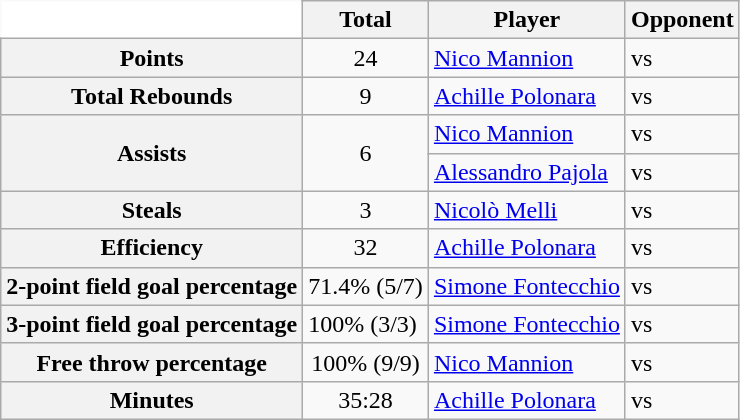<table class=wikitable style="border: none;">
<tr>
<th style="border: white; background: white;"></th>
<th>Total</th>
<th>Player</th>
<th>Opponent</th>
</tr>
<tr>
<th>Points</th>
<td align=center>24</td>
<td><a href='#'>Nico Mannion</a></td>
<td>vs </td>
</tr>
<tr>
<th>Total Rebounds</th>
<td align=center>9</td>
<td><a href='#'>Achille Polonara</a></td>
<td>vs </td>
</tr>
<tr>
<th rowspan=2>Assists</th>
<td rowspan=2 align=center>6</td>
<td><a href='#'>Nico Mannion</a></td>
<td>vs </td>
</tr>
<tr>
<td><a href='#'>Alessandro Pajola</a></td>
<td>vs <br></td>
</tr>
<tr>
<th>Steals</th>
<td align=center>3</td>
<td><a href='#'>Nicolò Melli</a></td>
<td>vs </td>
</tr>
<tr>
<th>Efficiency</th>
<td align=center>32</td>
<td><a href='#'>Achille Polonara</a></td>
<td>vs </td>
</tr>
<tr>
<th>2-point field goal percentage</th>
<td align=center>71.4% (5/7)</td>
<td><a href='#'>Simone Fontecchio</a></td>
<td>vs </td>
</tr>
<tr>
<th>3-point field goal percentage</th>
<td>100% (3/3)</td>
<td><a href='#'>Simone Fontecchio</a></td>
<td>vs </td>
</tr>
<tr>
<th>Free throw percentage</th>
<td align=center>100% (9/9)</td>
<td><a href='#'>Nico Mannion</a></td>
<td>vs <br></td>
</tr>
<tr>
<th>Minutes</th>
<td align=center>35:28</td>
<td><a href='#'>Achille Polonara</a></td>
<td>vs </td>
</tr>
</table>
